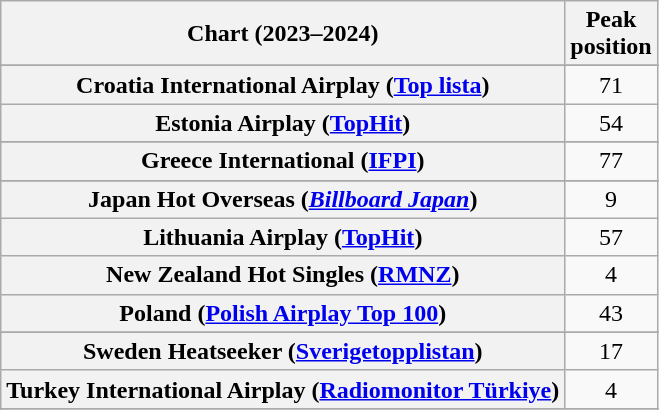<table class="wikitable sortable plainrowheaders" style="text-align:center">
<tr>
<th scope="col">Chart (2023–2024)</th>
<th scope="col">Peak<br>position</th>
</tr>
<tr>
</tr>
<tr>
</tr>
<tr>
</tr>
<tr>
<th scope="row">Croatia International Airplay (<a href='#'>Top lista</a>)</th>
<td>71</td>
</tr>
<tr>
<th scope="row">Estonia Airplay (<a href='#'>TopHit</a>)</th>
<td>54</td>
</tr>
<tr>
</tr>
<tr>
<th scope="row">Greece International (<a href='#'>IFPI</a>)</th>
<td>77</td>
</tr>
<tr>
</tr>
<tr>
<th scope="row">Japan Hot Overseas (<em><a href='#'>Billboard Japan</a></em>)</th>
<td>9</td>
</tr>
<tr>
<th scope="row">Lithuania Airplay (<a href='#'>TopHit</a>)</th>
<td>57</td>
</tr>
<tr>
<th scope="row">New Zealand Hot Singles (<a href='#'>RMNZ</a>)</th>
<td>4</td>
</tr>
<tr>
<th scope="row">Poland (<a href='#'>Polish Airplay Top 100</a>)</th>
<td>43</td>
</tr>
<tr>
</tr>
<tr>
<th scope="row">Sweden Heatseeker (<a href='#'>Sverigetopplistan</a>)</th>
<td>17</td>
</tr>
<tr>
<th scope="row">Turkey International Airplay (<a href='#'>Radiomonitor Türkiye</a>)</th>
<td>4</td>
</tr>
<tr>
</tr>
<tr>
</tr>
<tr>
</tr>
<tr>
</tr>
</table>
